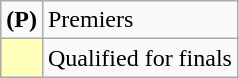<table class=wikitable>
<tr>
<td><strong>(P)</strong></td>
<td>Premiers</td>
</tr>
<tr>
<td bgcolor=FFFFBB></td>
<td>Qualified for finals</td>
</tr>
</table>
